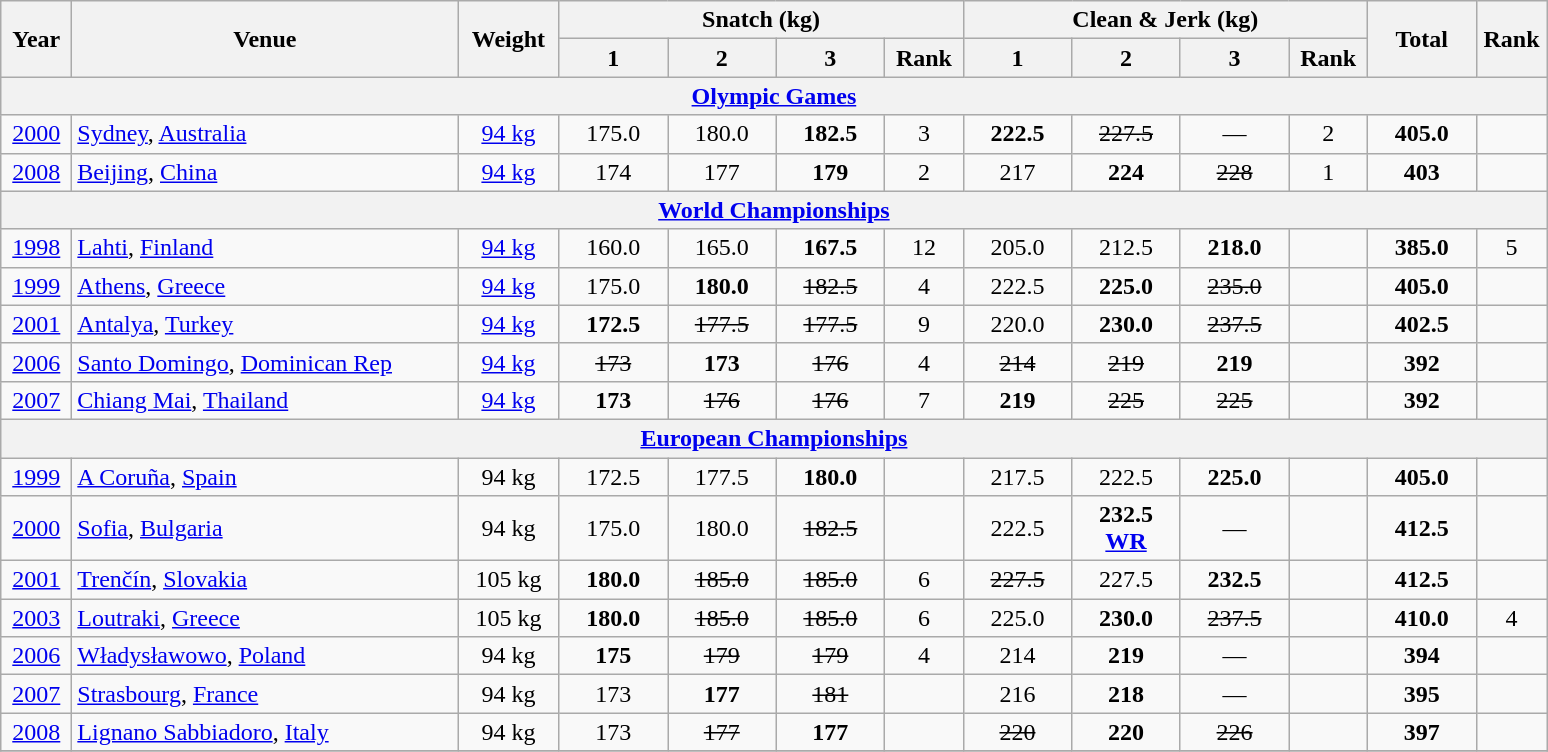<table class="wikitable" style="text-align:center;">
<tr>
<th rowspan=2 width=40>Year</th>
<th rowspan=2 width=250>Venue</th>
<th rowspan=2 width=60>Weight</th>
<th colspan=4>Snatch (kg)</th>
<th colspan=4>Clean & Jerk (kg)</th>
<th rowspan=2 width=65>Total</th>
<th rowspan=2 width=40>Rank</th>
</tr>
<tr>
<th width=65>1</th>
<th width=65>2</th>
<th width=65>3</th>
<th width=45>Rank</th>
<th width=65>1</th>
<th width=65>2</th>
<th width=65>3</th>
<th width=45>Rank</th>
</tr>
<tr>
<th colspan=13><a href='#'>Olympic Games</a></th>
</tr>
<tr>
<td><a href='#'>2000</a></td>
<td align=left> <a href='#'>Sydney</a>, <a href='#'>Australia</a></td>
<td><a href='#'>94 kg</a></td>
<td>175.0</td>
<td>180.0</td>
<td><strong>182.5</strong></td>
<td>3</td>
<td><strong>222.5</strong></td>
<td><s>227.5</s></td>
<td>—</td>
<td>2</td>
<td><strong>405.0</strong></td>
<td></td>
</tr>
<tr>
<td><a href='#'>2008</a></td>
<td align=left> <a href='#'>Beijing</a>, <a href='#'>China</a></td>
<td><a href='#'>94 kg</a></td>
<td>174</td>
<td>177</td>
<td><strong>179</strong></td>
<td>2</td>
<td>217</td>
<td><strong>224</strong></td>
<td><s>228</s></td>
<td>1</td>
<td><strong>403</strong></td>
<td></td>
</tr>
<tr>
<th colspan=13><a href='#'>World Championships</a></th>
</tr>
<tr>
<td><a href='#'>1998</a></td>
<td align=left> <a href='#'>Lahti</a>, <a href='#'>Finland</a></td>
<td><a href='#'>94 kg</a></td>
<td>160.0</td>
<td>165.0</td>
<td><strong>167.5</strong></td>
<td>12</td>
<td>205.0</td>
<td>212.5</td>
<td><strong>218.0</strong></td>
<td></td>
<td><strong>385.0</strong></td>
<td>5</td>
</tr>
<tr>
<td><a href='#'>1999</a></td>
<td align=left> <a href='#'>Athens</a>, <a href='#'>Greece</a></td>
<td><a href='#'>94 kg</a></td>
<td>175.0</td>
<td><strong>180.0</strong></td>
<td><s>182.5</s></td>
<td>4</td>
<td>222.5</td>
<td><strong>225.0</strong></td>
<td><s>235.0</s></td>
<td></td>
<td><strong>405.0</strong></td>
<td></td>
</tr>
<tr>
<td><a href='#'>2001</a></td>
<td align=left> <a href='#'>Antalya</a>, <a href='#'>Turkey</a></td>
<td><a href='#'>94 kg</a></td>
<td><strong>172.5</strong></td>
<td><s>177.5</s></td>
<td><s>177.5</s></td>
<td>9</td>
<td>220.0</td>
<td><strong>230.0</strong></td>
<td><s>237.5</s></td>
<td></td>
<td><strong>402.5</strong></td>
<td></td>
</tr>
<tr>
<td><a href='#'>2006</a></td>
<td align=left> <a href='#'>Santo Domingo</a>, <a href='#'>Dominican Rep</a></td>
<td><a href='#'>94 kg</a></td>
<td><s>173</s></td>
<td><strong>173</strong></td>
<td><s>176</s></td>
<td>4</td>
<td><s>214</s></td>
<td><s>219</s></td>
<td><strong>219</strong></td>
<td></td>
<td><strong>392</strong></td>
<td></td>
</tr>
<tr>
<td><a href='#'>2007</a></td>
<td align=left> <a href='#'>Chiang Mai</a>, <a href='#'>Thailand</a></td>
<td><a href='#'>94 kg</a></td>
<td><strong>173</strong></td>
<td><s>176</s></td>
<td><s>176</s></td>
<td>7</td>
<td><strong>219</strong></td>
<td><s>225</s></td>
<td><s>225</s></td>
<td></td>
<td><strong>392</strong></td>
<td></td>
</tr>
<tr>
<th colspan=13><a href='#'>European Championships</a></th>
</tr>
<tr>
<td><a href='#'>1999</a></td>
<td align=left> <a href='#'>A Coruña</a>, <a href='#'>Spain</a></td>
<td>94 kg</td>
<td>172.5</td>
<td>177.5</td>
<td><strong>180.0</strong></td>
<td></td>
<td>217.5</td>
<td>222.5</td>
<td><strong>225.0</strong></td>
<td></td>
<td><strong>405.0</strong></td>
<td></td>
</tr>
<tr>
<td><a href='#'>2000</a></td>
<td align=left> <a href='#'>Sofia</a>, <a href='#'>Bulgaria</a></td>
<td>94 kg</td>
<td>175.0</td>
<td>180.0</td>
<td><s>182.5</s></td>
<td></td>
<td>222.5</td>
<td><strong>232.5 <a href='#'>WR</a></strong></td>
<td>—</td>
<td></td>
<td><strong>412.5</strong></td>
<td></td>
</tr>
<tr>
<td><a href='#'>2001</a></td>
<td align=left> <a href='#'>Trenčín</a>, <a href='#'>Slovakia</a></td>
<td>105 kg</td>
<td><strong>180.0</strong></td>
<td><s>185.0</s></td>
<td><s>185.0</s></td>
<td>6</td>
<td><s>227.5</s></td>
<td>227.5</td>
<td><strong>232.5</strong></td>
<td></td>
<td><strong>412.5</strong></td>
<td></td>
</tr>
<tr>
<td><a href='#'>2003</a></td>
<td align=left> <a href='#'>Loutraki</a>, <a href='#'>Greece</a></td>
<td>105 kg</td>
<td><strong>180.0</strong></td>
<td><s>185.0</s></td>
<td><s>185.0</s></td>
<td>6</td>
<td>225.0</td>
<td><strong>230.0</strong></td>
<td><s>237.5</s></td>
<td></td>
<td><strong>410.0</strong></td>
<td>4</td>
</tr>
<tr>
<td><a href='#'>2006</a></td>
<td align=left> <a href='#'>Władysławowo</a>, <a href='#'>Poland</a></td>
<td>94 kg</td>
<td><strong>175</strong></td>
<td><s>179</s></td>
<td><s>179</s></td>
<td>4</td>
<td>214</td>
<td><strong>219</strong></td>
<td>—</td>
<td></td>
<td><strong>394</strong></td>
<td></td>
</tr>
<tr>
<td><a href='#'>2007</a></td>
<td align=left> <a href='#'>Strasbourg</a>, <a href='#'>France</a></td>
<td>94 kg</td>
<td>173</td>
<td><strong>177</strong></td>
<td><s>181</s></td>
<td></td>
<td>216</td>
<td><strong>218</strong></td>
<td>—</td>
<td></td>
<td><strong>395</strong></td>
<td></td>
</tr>
<tr>
<td><a href='#'>2008</a></td>
<td align=left> <a href='#'>Lignano Sabbiadoro</a>, <a href='#'>Italy</a></td>
<td>94 kg</td>
<td>173</td>
<td><s>177</s></td>
<td><strong>177</strong></td>
<td></td>
<td><s>220</s></td>
<td><strong>220</strong></td>
<td><s>226</s></td>
<td></td>
<td><strong>397</strong></td>
<td></td>
</tr>
<tr>
</tr>
</table>
